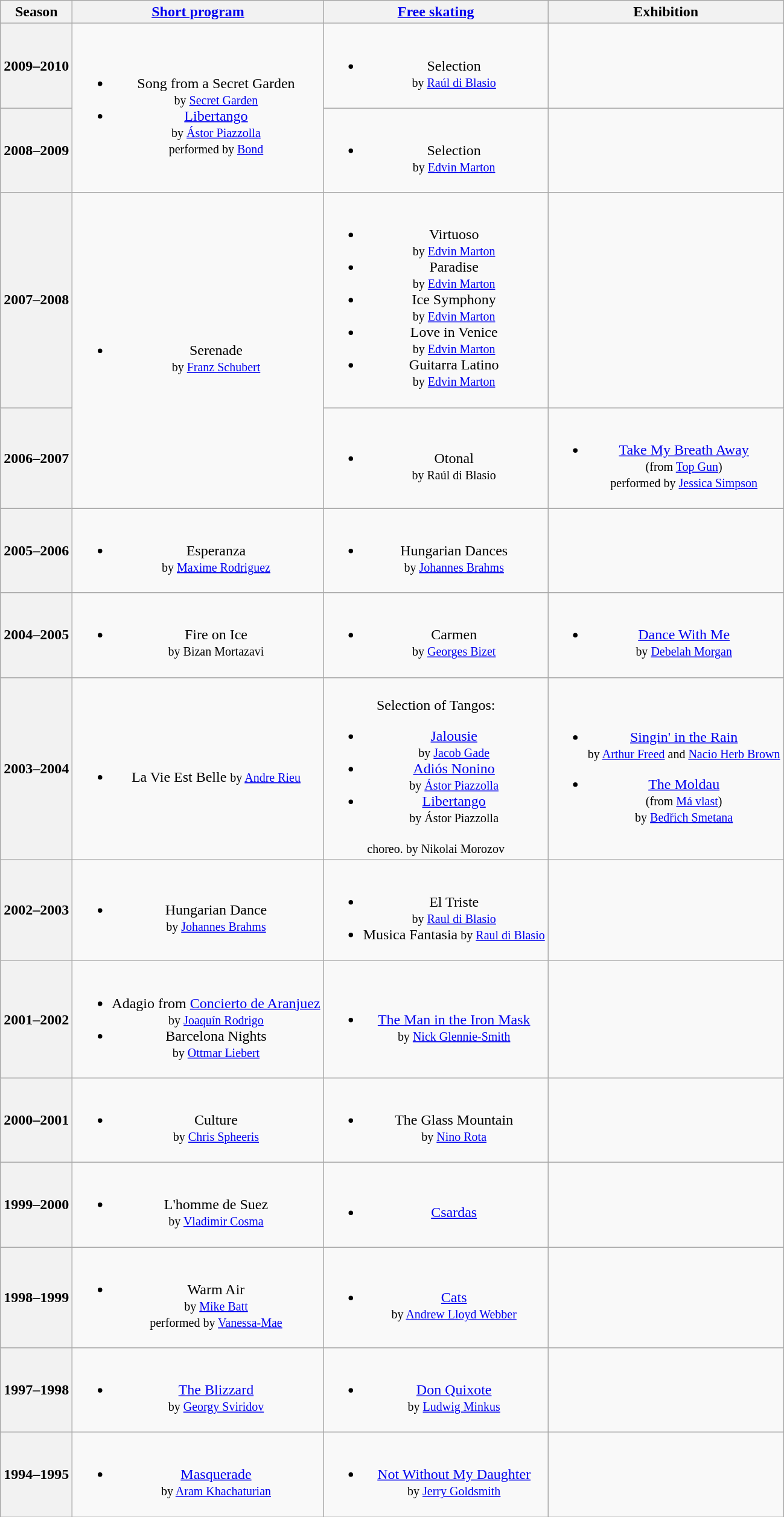<table class="wikitable" style="text-align:center">
<tr>
<th>Season</th>
<th><a href='#'>Short program</a></th>
<th><a href='#'>Free skating</a></th>
<th>Exhibition</th>
</tr>
<tr>
<th>2009–2010 <br> </th>
<td rowspan=2><br><ul><li>Song from a Secret Garden <br><small> by <a href='#'>Secret Garden</a> </small></li><li><a href='#'>Libertango</a> <br><small> by <a href='#'>Ástor Piazzolla</a> <br> performed by <a href='#'>Bond</a> </small></li></ul></td>
<td><br><ul><li>Selection <br><small> by <a href='#'>Raúl di Blasio</a> </small></li></ul></td>
<td></td>
</tr>
<tr>
<th>2008–2009 <br> </th>
<td><br><ul><li>Selection <br><small> by <a href='#'>Edvin Marton</a> </small></li></ul></td>
<td></td>
</tr>
<tr>
<th>2007–2008 <br> </th>
<td rowspan=2><br><ul><li>Serenade <br><small> by <a href='#'>Franz Schubert</a> </small></li></ul></td>
<td><br><ul><li>Virtuoso<br><small> by <a href='#'>Edvin Marton</a> </small></li><li>Paradise<br><small> by <a href='#'>Edvin Marton</a> </small></li><li>Ice Symphony<br><small> by <a href='#'>Edvin Marton</a> </small></li><li>Love in Venice<br><small> by <a href='#'>Edvin Marton</a> </small></li><li>Guitarra Latino<br><small> by <a href='#'>Edvin Marton</a> </small></li></ul></td>
<td></td>
</tr>
<tr>
<th>2006–2007 <br> </th>
<td><br><ul><li>Otonal <br><small> by Raúl di Blasio </small></li></ul></td>
<td><br><ul><li><a href='#'>Take My Breath Away</a> <br><small> (from <a href='#'>Top Gun</a>) <br> performed by <a href='#'>Jessica Simpson</a> </small></li></ul></td>
</tr>
<tr>
<th>2005–2006 <br> </th>
<td><br><ul><li>Esperanza <br><small> by <a href='#'>Maxime Rodriguez</a> </small></li></ul></td>
<td><br><ul><li>Hungarian Dances <br><small> by <a href='#'>Johannes Brahms</a> </small></li></ul></td>
<td></td>
</tr>
<tr>
<th>2004–2005 <br> </th>
<td><br><ul><li>Fire on Ice <br><small> by Bizan Mortazavi </small></li></ul></td>
<td><br><ul><li>Carmen <br><small> by <a href='#'>Georges Bizet</a> </small></li></ul></td>
<td><br><ul><li><a href='#'>Dance With Me</a> <br><small> by <a href='#'>Debelah Morgan</a> </small></li></ul></td>
</tr>
<tr>
<th>2003–2004 <br> </th>
<td><br><ul><li>La Vie Est Belle  <small>by <a href='#'>Andre Rieu</a></small></li></ul></td>
<td><br>Selection of Tangos:<ul><li><a href='#'>Jalousie</a><br><small> by <a href='#'>Jacob Gade</a> </small></li><li><a href='#'>Adiós Nonino</a> <br><small> by <a href='#'>Ástor Piazzolla</a> </small></li><li><a href='#'>Libertango</a> <br><small> by Ástor Piazzolla </small></li></ul><small> choreo. by Nikolai Morozov </small></td>
<td><br><ul><li><a href='#'>Singin' in the Rain</a> <br><small> by <a href='#'>Arthur Freed</a> and <a href='#'>Nacio Herb Brown</a> </small></li></ul><ul><li><a href='#'>The Moldau</a> <br><small> (from <a href='#'>Má vlast</a>) <br> by <a href='#'>Bedřich Smetana</a> </small></li></ul></td>
</tr>
<tr>
<th>2002–2003 <br> </th>
<td><br><ul><li>Hungarian Dance <br><small> by <a href='#'>Johannes Brahms</a> </small></li></ul></td>
<td><br><ul><li>El Triste<br><small> by <a href='#'>Raul di Blasio</a> </small></li><li>Musica Fantasia<small>  </small><small>by <a href='#'>Raul di Blasio</a> </small></li></ul></td>
<td></td>
</tr>
<tr>
<th>2001–2002 <br> </th>
<td><br><ul><li>Adagio from <a href='#'>Concierto de Aranjuez</a> <br><small> by <a href='#'>Joaquín Rodrigo</a> </small></li><li>Barcelona Nights <br><small> by <a href='#'>Ottmar Liebert</a> </small></li></ul></td>
<td><br><ul><li><a href='#'>The Man in the Iron Mask</a> <br><small> by <a href='#'>Nick Glennie-Smith</a> </small></li></ul></td>
<td></td>
</tr>
<tr>
<th>2000–2001 <br> </th>
<td><br><ul><li>Culture <br><small> by <a href='#'>Chris Spheeris</a> </small></li></ul></td>
<td><br><ul><li>The Glass Mountain <br><small> by <a href='#'>Nino Rota</a> </small></li></ul></td>
<td></td>
</tr>
<tr>
<th>1999–2000 <br> </th>
<td><br><ul><li>L'homme de Suez <br><small> by <a href='#'>Vladimir Cosma</a> </small></li></ul></td>
<td><br><ul><li><a href='#'>Csardas</a></li></ul></td>
<td></td>
</tr>
<tr>
<th>1998–1999</th>
<td><br><ul><li>Warm Air <br><small> by <a href='#'>Mike Batt</a> <br> performed by <a href='#'>Vanessa-Mae</a> </small></li></ul></td>
<td><br><ul><li><a href='#'>Cats</a> <br><small> by <a href='#'>Andrew Lloyd Webber</a> </small></li></ul></td>
<td></td>
</tr>
<tr>
<th>1997–1998</th>
<td><br><ul><li><a href='#'>The Blizzard</a> <br><small> by <a href='#'>Georgy Sviridov</a> </small></li></ul></td>
<td><br><ul><li><a href='#'>Don Quixote</a> <br><small> by <a href='#'>Ludwig Minkus</a> </small></li></ul></td>
<td></td>
</tr>
<tr>
<th>1994–1995</th>
<td><br><ul><li><a href='#'>Masquerade</a> <br><small> by <a href='#'>Aram Khachaturian</a> </small></li></ul></td>
<td><br><ul><li><a href='#'>Not Without My Daughter</a> <br><small> by <a href='#'>Jerry Goldsmith</a> </small></li></ul></td>
<td></td>
</tr>
</table>
